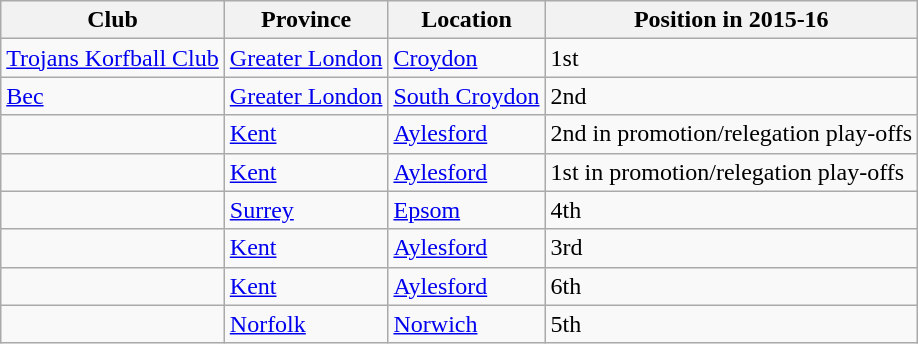<table class="wikitable">
<tr>
<th>Club</th>
<th>Province</th>
<th>Location</th>
<th>Position in 2015-16</th>
</tr>
<tr>
<td><a href='#'>Trojans Korfball Club</a></td>
<td><a href='#'>Greater London</a></td>
<td><a href='#'>Croydon</a></td>
<td>1st</td>
</tr>
<tr>
<td><a href='#'>Bec</a></td>
<td><a href='#'>Greater London</a></td>
<td><a href='#'>South Croydon</a></td>
<td>2nd</td>
</tr>
<tr>
<td></td>
<td><a href='#'>Kent</a></td>
<td><a href='#'>Aylesford</a></td>
<td>2nd in promotion/relegation play-offs</td>
</tr>
<tr>
<td> </td>
<td><a href='#'>Kent</a></td>
<td><a href='#'>Aylesford</a></td>
<td>1st in promotion/relegation play-offs</td>
</tr>
<tr>
<td></td>
<td><a href='#'>Surrey</a></td>
<td><a href='#'>Epsom</a></td>
<td>4th</td>
</tr>
<tr>
<td></td>
<td><a href='#'>Kent</a></td>
<td><a href='#'>Aylesford</a></td>
<td>3rd</td>
</tr>
<tr>
<td> </td>
<td><a href='#'>Kent</a></td>
<td><a href='#'>Aylesford</a></td>
<td>6th</td>
</tr>
<tr>
<td></td>
<td><a href='#'>Norfolk</a></td>
<td><a href='#'>Norwich</a></td>
<td>5th</td>
</tr>
</table>
